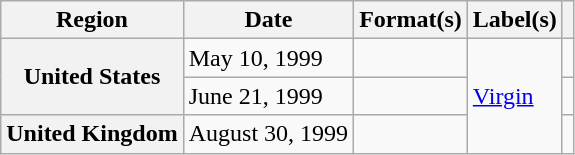<table class="wikitable plainrowheaders">
<tr>
<th scope="col">Region</th>
<th scope="col">Date</th>
<th scope="col">Format(s)</th>
<th scope="col">Label(s)</th>
<th scope="col"></th>
</tr>
<tr>
<th scope="row" rowspan="2">United States</th>
<td>May 10, 1999</td>
<td></td>
<td rowspan="3"><a href='#'>Virgin</a></td>
<td align="center"></td>
</tr>
<tr>
<td>June 21, 1999</td>
<td></td>
<td align="center"></td>
</tr>
<tr>
<th scope="row">United Kingdom</th>
<td>August 30, 1999</td>
<td></td>
<td align="center"></td>
</tr>
</table>
